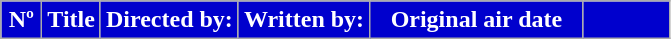<table class=wikitable style="background:#FFFFFF">
<tr style="color:#FFFFFF">
<th style="background:#0000CD; width:20px">Nº</th>
<th style="background:#0000CD">Title</th>
<th style="background:#0000CD">Directed by:</th>
<th style="background:#0000CD">Written by:</th>
<th style="background:#0000CD; width:135px">Original air date</th>
<th style="background:#0000CD; width:50px"><br>












</th>
</tr>
</table>
